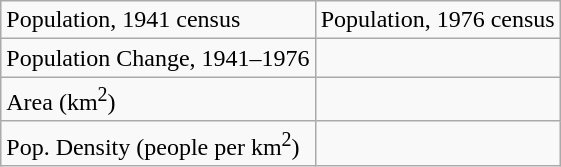<table class="wikitable">
<tr>
<td>Population, 1941 census</td>
<td>Population, 1976 census</td>
</tr>
<tr>
<td>Population Change, 1941–1976</td>
<td></td>
</tr>
<tr>
<td>Area (km<sup>2</sup>)</td>
<td></td>
</tr>
<tr>
<td>Pop. Density (people per km<sup>2</sup>)</td>
<td></td>
</tr>
</table>
